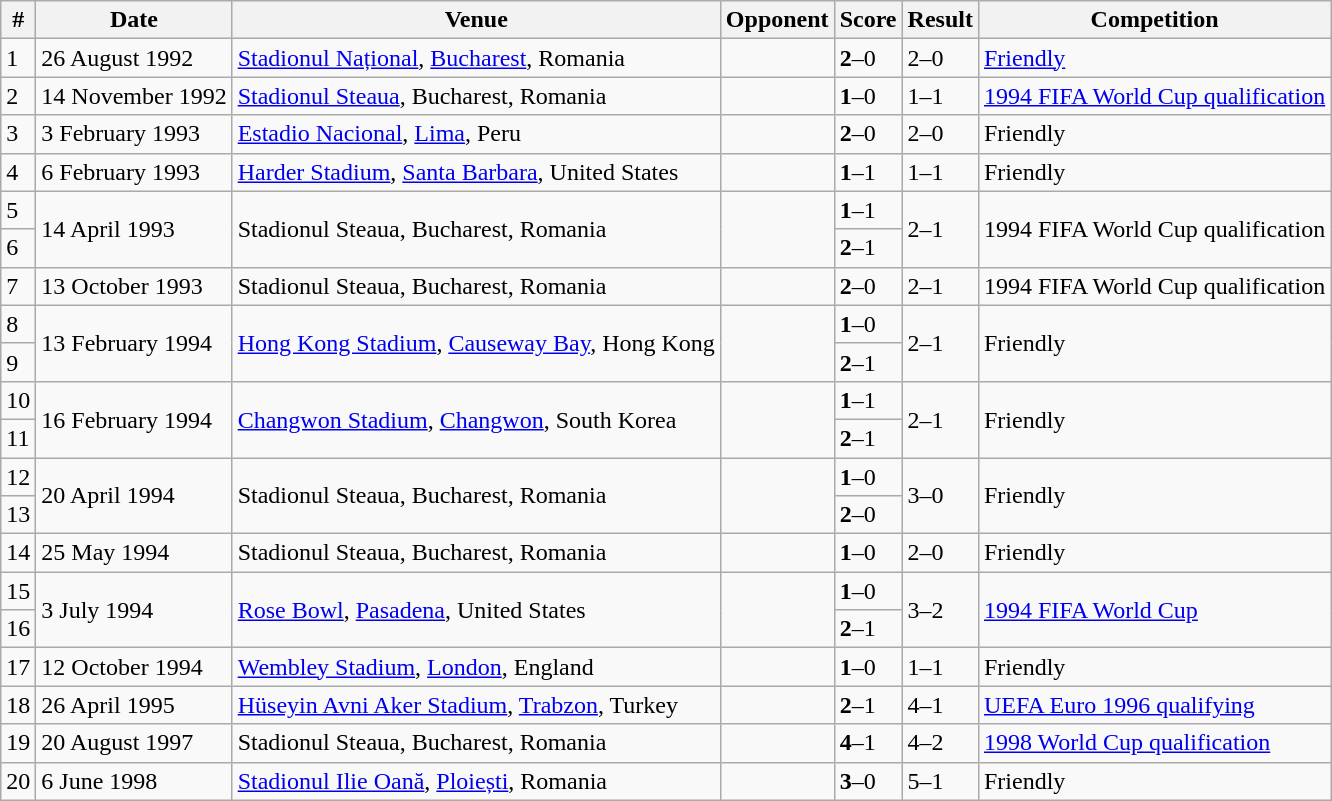<table class="wikitable sortable" style="font-size:100%">
<tr>
<th>#</th>
<th>Date</th>
<th>Venue</th>
<th>Opponent</th>
<th>Score</th>
<th>Result</th>
<th>Competition</th>
</tr>
<tr>
<td>1</td>
<td>26 August 1992</td>
<td><a href='#'>Stadionul Național</a>, <a href='#'>Bucharest</a>, Romania</td>
<td></td>
<td><strong>2</strong>–0</td>
<td>2–0</td>
<td><a href='#'>Friendly</a></td>
</tr>
<tr>
<td>2</td>
<td>14 November 1992</td>
<td><a href='#'>Stadionul Steaua</a>, Bucharest, Romania</td>
<td></td>
<td><strong>1</strong>–0</td>
<td>1–1</td>
<td><a href='#'>1994 FIFA World Cup qualification</a></td>
</tr>
<tr>
<td>3</td>
<td>3 February 1993</td>
<td><a href='#'>Estadio Nacional</a>, <a href='#'>Lima</a>, Peru</td>
<td></td>
<td><strong>2</strong>–0</td>
<td>2–0</td>
<td>Friendly</td>
</tr>
<tr>
<td>4</td>
<td>6 February 1993</td>
<td><a href='#'>Harder Stadium</a>, <a href='#'>Santa Barbara</a>, United States</td>
<td></td>
<td><strong>1</strong>–1</td>
<td>1–1</td>
<td>Friendly</td>
</tr>
<tr>
<td>5</td>
<td rowspan="2">14 April 1993</td>
<td rowspan="2">Stadionul Steaua, Bucharest, Romania</td>
<td rowspan="2"></td>
<td><strong>1</strong>–1</td>
<td rowspan="2">2–1</td>
<td rowspan="2">1994 FIFA World Cup qualification</td>
</tr>
<tr>
<td>6</td>
<td><strong>2</strong>–1</td>
</tr>
<tr>
<td>7</td>
<td>13 October 1993</td>
<td>Stadionul Steaua, Bucharest, Romania</td>
<td></td>
<td><strong>2</strong>–0</td>
<td>2–1</td>
<td>1994 FIFA World Cup qualification</td>
</tr>
<tr>
<td>8</td>
<td rowspan="2">13 February 1994</td>
<td rowspan="2"><a href='#'>Hong Kong Stadium</a>, <a href='#'>Causeway Bay</a>, Hong Kong</td>
<td rowspan="2"></td>
<td><strong>1</strong>–0</td>
<td rowspan="2">2–1</td>
<td rowspan="2">Friendly</td>
</tr>
<tr>
<td>9</td>
<td><strong>2</strong>–1</td>
</tr>
<tr>
<td>10</td>
<td rowspan="2">16 February 1994</td>
<td rowspan="2"><a href='#'>Changwon Stadium</a>, <a href='#'>Changwon</a>, South Korea</td>
<td rowspan="2"></td>
<td><strong>1</strong>–1</td>
<td rowspan="2">2–1</td>
<td rowspan="2">Friendly</td>
</tr>
<tr>
<td>11</td>
<td><strong>2</strong>–1</td>
</tr>
<tr>
<td>12</td>
<td rowspan="2">20 April 1994</td>
<td rowspan="2">Stadionul Steaua, Bucharest, Romania</td>
<td rowspan="2"></td>
<td><strong>1</strong>–0</td>
<td rowspan="2">3–0</td>
<td rowspan="2">Friendly</td>
</tr>
<tr>
<td>13</td>
<td><strong>2</strong>–0</td>
</tr>
<tr>
<td>14</td>
<td>25 May 1994</td>
<td>Stadionul Steaua, Bucharest, Romania</td>
<td></td>
<td><strong>1</strong>–0</td>
<td>2–0</td>
<td>Friendly</td>
</tr>
<tr>
<td>15</td>
<td rowspan="2">3 July 1994</td>
<td rowspan="2"><a href='#'>Rose Bowl</a>, <a href='#'>Pasadena</a>, United States</td>
<td rowspan="2"></td>
<td><strong>1</strong>–0</td>
<td rowspan="2">3–2</td>
<td rowspan="2"><a href='#'>1994 FIFA World Cup</a></td>
</tr>
<tr>
<td>16</td>
<td><strong>2</strong>–1</td>
</tr>
<tr>
<td>17</td>
<td>12 October 1994</td>
<td><a href='#'>Wembley Stadium</a>, <a href='#'>London</a>, England</td>
<td></td>
<td><strong>1</strong>–0</td>
<td>1–1</td>
<td>Friendly</td>
</tr>
<tr>
<td>18</td>
<td>26 April 1995</td>
<td><a href='#'>Hüseyin Avni Aker Stadium</a>, <a href='#'>Trabzon</a>, Turkey</td>
<td></td>
<td><strong>2</strong>–1</td>
<td>4–1</td>
<td><a href='#'>UEFA Euro 1996 qualifying</a></td>
</tr>
<tr>
<td>19</td>
<td>20 August 1997</td>
<td>Stadionul Steaua, Bucharest, Romania</td>
<td></td>
<td><strong>4</strong>–1</td>
<td>4–2</td>
<td><a href='#'>1998 World Cup qualification</a></td>
</tr>
<tr>
<td>20</td>
<td>6 June 1998</td>
<td><a href='#'>Stadionul Ilie Oană</a>, <a href='#'>Ploiești</a>, Romania</td>
<td></td>
<td><strong>3</strong>–0</td>
<td>5–1</td>
<td>Friendly</td>
</tr>
</table>
